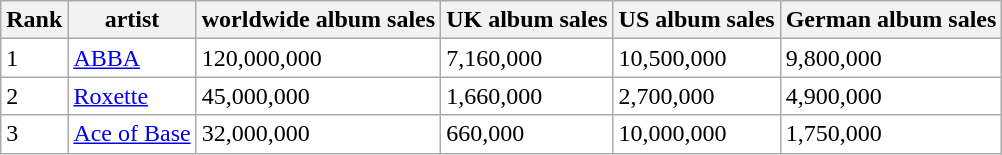<table class="wikitable" ! style="background:#fff">
<tr>
<th style="width:2em;">Rank</th>
<th>artist</th>
<th>worldwide album sales</th>
<th>UK album sales</th>
<th>US album sales</th>
<th>German album sales</th>
</tr>
<tr>
<td>1</td>
<td><a href='#'>ABBA</a></td>
<td>120,000,000</td>
<td>7,160,000</td>
<td>10,500,000</td>
<td>9,800,000</td>
</tr>
<tr>
<td>2</td>
<td><a href='#'>Roxette</a></td>
<td>45,000,000</td>
<td>1,660,000</td>
<td>2,700,000</td>
<td>4,900,000</td>
</tr>
<tr>
<td>3</td>
<td><a href='#'>Ace of Base</a></td>
<td>32,000,000</td>
<td>660,000</td>
<td>10,000,000</td>
<td>1,750,000</td>
</tr>
</table>
